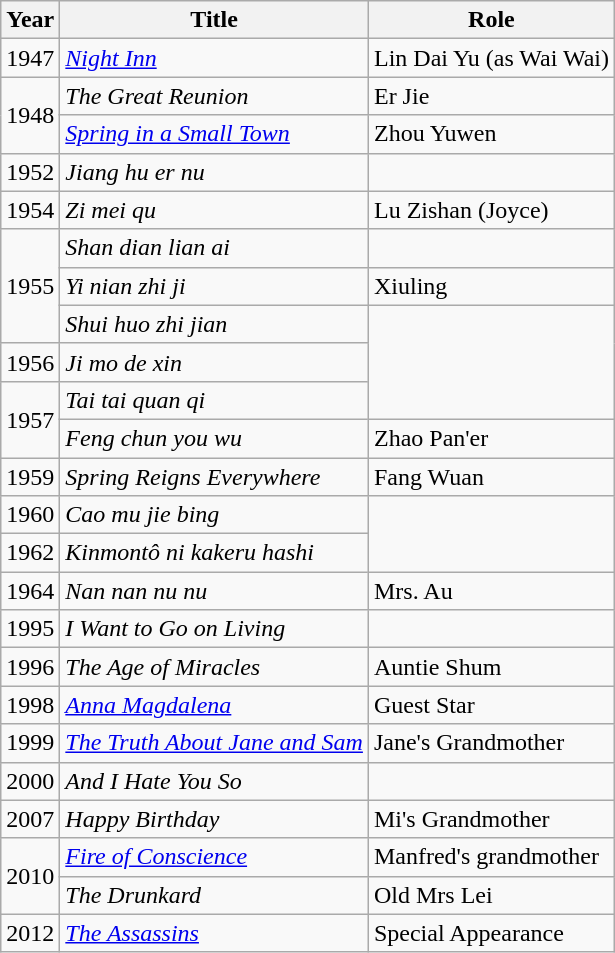<table class="wikitable">
<tr>
<th>Year</th>
<th>Title</th>
<th>Role</th>
</tr>
<tr>
<td>1947</td>
<td><em><a href='#'>Night Inn</a></em></td>
<td>Lin Dai Yu (as Wai Wai)</td>
</tr>
<tr>
<td rowspan=2>1948</td>
<td><em>The Great Reunion</em></td>
<td>Er Jie</td>
</tr>
<tr>
<td><em><a href='#'>Spring in a Small Town</a></em></td>
<td>Zhou Yuwen</td>
</tr>
<tr>
<td>1952</td>
<td><em>Jiang hu er nu</em></td>
<td></td>
</tr>
<tr>
<td>1954</td>
<td><em>Zi mei qu</em></td>
<td>Lu Zishan (Joyce)</td>
</tr>
<tr>
<td rowspan=3>1955</td>
<td><em>Shan dian lian ai</em></td>
<td></td>
</tr>
<tr>
<td><em>Yi nian zhi ji</em></td>
<td>Xiuling</td>
</tr>
<tr>
<td><em>Shui huo zhi jian</em></td>
<td rowspan="3"></td>
</tr>
<tr>
<td>1956</td>
<td><em>Ji mo de xin</em></td>
</tr>
<tr>
<td rowspan=2>1957</td>
<td><em>Tai tai quan qi</em></td>
</tr>
<tr>
<td><em>Feng chun you wu</em></td>
<td>Zhao Pan'er</td>
</tr>
<tr>
<td>1959</td>
<td><em>Spring Reigns Everywhere</em></td>
<td>Fang Wuan</td>
</tr>
<tr>
<td>1960</td>
<td><em>Cao mu jie bing</em></td>
<td rowspan="2"></td>
</tr>
<tr>
<td>1962</td>
<td><em>Kinmontô ni kakeru hashi</em></td>
</tr>
<tr>
<td>1964</td>
<td><em>Nan nan nu nu</em></td>
<td>Mrs. Au</td>
</tr>
<tr>
<td>1995</td>
<td><em>I Want to Go on Living</em></td>
<td></td>
</tr>
<tr>
<td>1996</td>
<td><em>The Age of Miracles</em></td>
<td>Auntie Shum</td>
</tr>
<tr>
<td>1998</td>
<td><em><a href='#'>Anna Magdalena</a></em></td>
<td>Guest Star</td>
</tr>
<tr>
<td>1999</td>
<td><em><a href='#'>The Truth About Jane and Sam</a></em></td>
<td>Jane's Grandmother</td>
</tr>
<tr>
<td>2000</td>
<td><em>And I Hate You So</em></td>
<td></td>
</tr>
<tr>
<td>2007</td>
<td><em>Happy Birthday</em></td>
<td>Mi's Grandmother</td>
</tr>
<tr>
<td rowspan=2>2010</td>
<td><em><a href='#'>Fire of Conscience</a></em></td>
<td>Manfred's grandmother</td>
</tr>
<tr>
<td><em>The Drunkard</em></td>
<td>Old Mrs Lei</td>
</tr>
<tr>
<td>2012</td>
<td><em><a href='#'>The Assassins</a></em></td>
<td>Special Appearance</td>
</tr>
</table>
